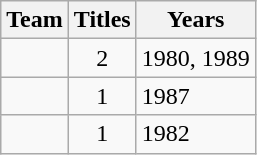<table class="wikitable sortable" style="text-align:center">
<tr>
<th>Team</th>
<th>Titles</th>
<th>Years</th>
</tr>
<tr>
<td style=><em></em></td>
<td>2</td>
<td align=left>1980, 1989</td>
</tr>
<tr>
<td style=><em></em></td>
<td>1</td>
<td align=left>1987</td>
</tr>
<tr>
<td style=><em></em></td>
<td>1</td>
<td align=left>1982</td>
</tr>
</table>
